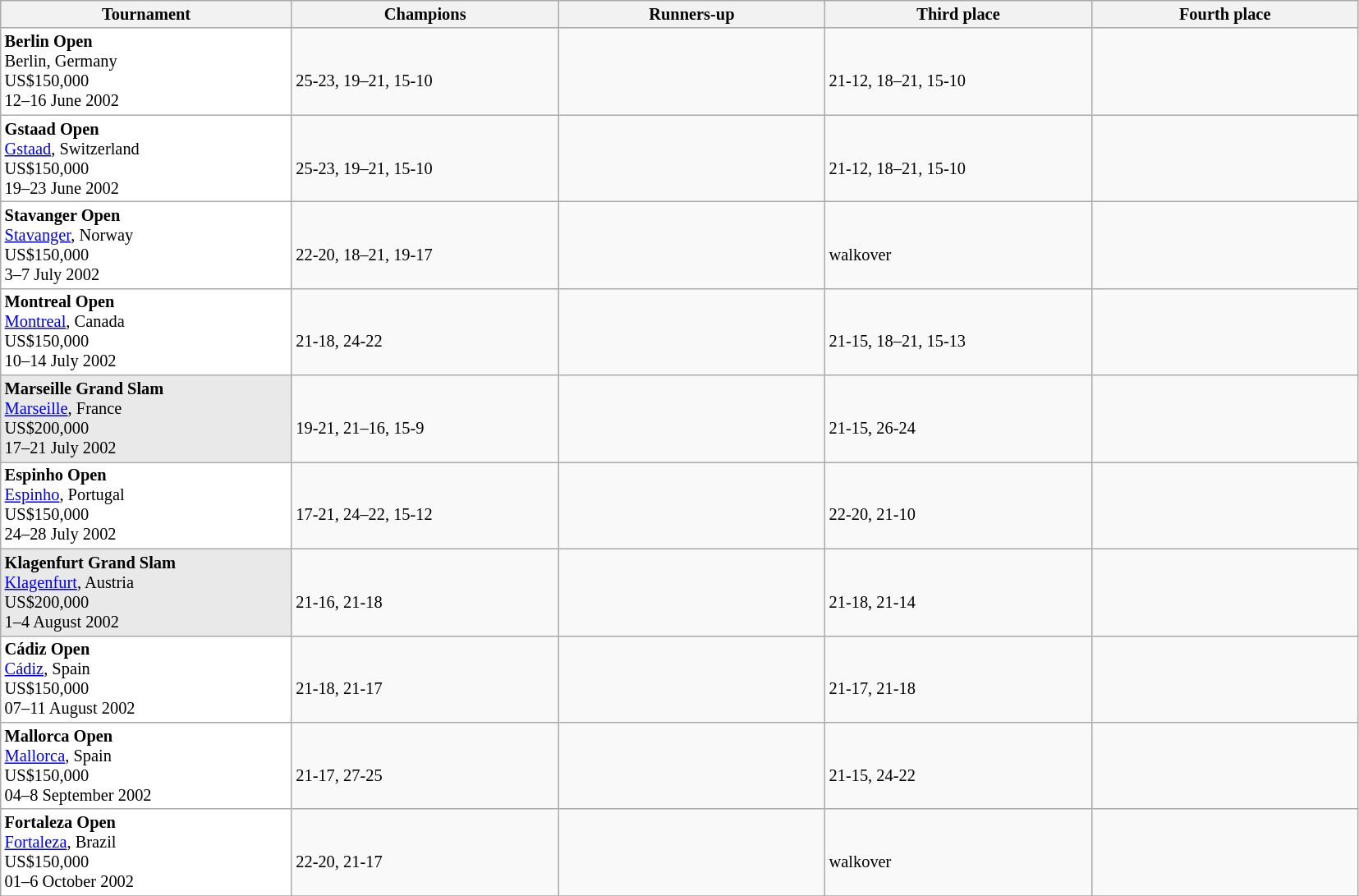<table class=wikitable style=font-size:85%>
<tr>
<th width=230>Tournament</th>
<th width=210>Champions</th>
<th width=210>Runners-up</th>
<th width=210>Third place</th>
<th width=210>Fourth place</th>
</tr>
<tr valign=top>
<td style="background:#ffffff;"><strong>Berlin Open</strong><br>Berlin, Germany<br>US$150,000<br>12–16 June 2002</td>
<td><strong><br></strong><br>25-23, 19–21, 15-10</td>
<td><br></td>
<td><br><br>21-12, 18–21, 15-10</td>
<td><br></td>
</tr>
<tr valign=top>
<td style="background:#ffffff;"><strong>Gstaad Open</strong><br><a href='#'>Gstaad</a>, Switzerland<br>US$150,000<br>19–23 June 2002</td>
<td><strong><br></strong><br>25-23, 19–21, 15-10</td>
<td><br></td>
<td><br><br>21-12, 18–21, 15-10</td>
<td><br></td>
</tr>
<tr valign=top>
<td style="background:#ffffff;"><strong>Stavanger Open</strong><br><a href='#'>Stavanger</a>, Norway<br>US$150,000<br>3–7 July 2002</td>
<td><strong><br></strong><br>22-20, 18–21, 19-17</td>
<td><br></td>
<td><br><br>walkover</td>
<td><br></td>
</tr>
<tr valign=top>
<td style="background:#ffffff;"><strong>Montreal Open</strong><br><a href='#'>Montreal</a>, Canada<br>US$150,000<br>10–14 July 2002</td>
<td><strong><br></strong><br>21-18, 24-22</td>
<td><br></td>
<td><br><br>21-15, 18–21, 15-13</td>
<td><br></td>
</tr>
<tr valign=top>
<td style="background:#E9E9E9;"><strong>Marseille Grand Slam</strong><br><a href='#'>Marseille</a>, France<br>US$200,000<br>17–21 July 2002</td>
<td><strong><br></strong><br>19-21, 21–16, 15-9</td>
<td><br></td>
<td><br><br>21-15, 26-24</td>
<td><br></td>
</tr>
<tr valign=top>
<td style="background:#ffffff;"><strong>Espinho Open</strong><br><a href='#'>Espinho</a>, Portugal<br>US$150,000<br>24–28 July 2002</td>
<td><strong><br></strong><br>17-21, 24–22, 15-12</td>
<td><br></td>
<td><br><br>22-20, 21-10</td>
<td><br></td>
</tr>
<tr valign=top>
<td style="background:#E9E9E9;"><strong>Klagenfurt Grand Slam</strong><br><a href='#'>Klagenfurt</a>, Austria<br>US$200,000<br>1–4 August 2002</td>
<td><strong><br></strong><br>21-16, 21-18</td>
<td><br></td>
<td><br><br>21-18, 21-14</td>
<td><br></td>
</tr>
<tr valign=top>
<td style="background:#ffffff;"><strong>Cádiz Open</strong><br><a href='#'>Cádiz</a>, Spain<br>US$150,000<br>07–11 August 2002</td>
<td><strong><br></strong><br>21-18, 21-17</td>
<td><br></td>
<td><br><br>21-17, 21-18</td>
<td><br></td>
</tr>
<tr valign=top>
<td style="background:#ffffff;"><strong>Mallorca Open</strong><br><a href='#'>Mallorca</a>, Spain<br>US$150,000<br>04–8 September 2002</td>
<td><strong><br></strong><br>21-17, 27-25</td>
<td><br></td>
<td><br><br>21-15, 24-22</td>
<td><br></td>
</tr>
<tr valign=top>
<td style="background:#ffffff;"><strong>Fortaleza Open</strong><br><a href='#'>Fortaleza</a>, Brazil<br>US$150,000<br>01–6 October 2002</td>
<td><strong><br></strong><br>22-20, 21-17</td>
<td><br></td>
<td><br><br>walkover</td>
<td><br></td>
</tr>
<tr valign=top>
</tr>
</table>
